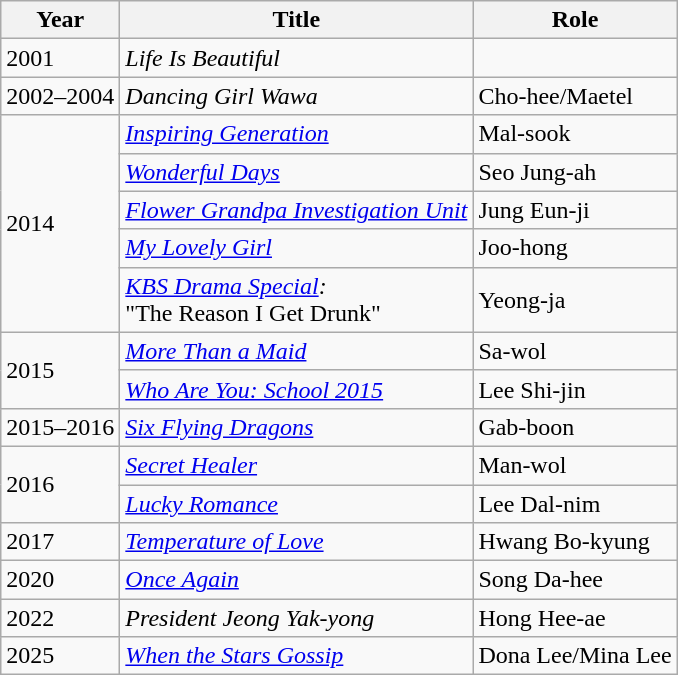<table class="wikitable">
<tr>
<th>Year</th>
<th>Title</th>
<th>Role</th>
</tr>
<tr>
<td>2001</td>
<td><em>Life Is Beautiful</em></td>
<td></td>
</tr>
<tr>
<td>2002–2004</td>
<td><em>Dancing Girl Wawa</em></td>
<td>Cho-hee/Maetel</td>
</tr>
<tr>
<td rowspan=5>2014</td>
<td><em><a href='#'>Inspiring Generation</a></em></td>
<td>Mal-sook</td>
</tr>
<tr>
<td><em><a href='#'>Wonderful Days</a></em></td>
<td>Seo Jung-ah</td>
</tr>
<tr>
<td><em><a href='#'>Flower Grandpa Investigation Unit</a></em></td>
<td>Jung Eun-ji</td>
</tr>
<tr>
<td><em><a href='#'>My Lovely Girl</a></em></td>
<td>Joo-hong</td>
</tr>
<tr>
<td><em><a href='#'>KBS Drama Special</a>:</em><br>"The Reason I Get Drunk"</td>
<td>Yeong-ja</td>
</tr>
<tr>
<td rowspan=2>2015</td>
<td><em><a href='#'>More Than a Maid</a></em></td>
<td>Sa-wol</td>
</tr>
<tr>
<td><em><a href='#'>Who Are You: School 2015</a></em></td>
<td>Lee Shi-jin</td>
</tr>
<tr>
<td>2015–2016</td>
<td><em><a href='#'>Six Flying Dragons</a></em></td>
<td>Gab-boon</td>
</tr>
<tr>
<td rowspan=2>2016</td>
<td><em><a href='#'>Secret Healer</a></em></td>
<td>Man-wol</td>
</tr>
<tr>
<td><em><a href='#'>Lucky Romance</a></em></td>
<td>Lee Dal-nim</td>
</tr>
<tr>
<td>2017</td>
<td><em><a href='#'>Temperature of Love</a></em></td>
<td>Hwang Bo-kyung</td>
</tr>
<tr>
<td>2020</td>
<td><em><a href='#'>Once Again</a></em></td>
<td>Song Da-hee</td>
</tr>
<tr>
<td>2022</td>
<td><em>President Jeong Yak-yong</em></td>
<td>Hong Hee-ae </td>
</tr>
<tr>
<td>2025</td>
<td><em><a href='#'>When the Stars Gossip</a></em></td>
<td>Dona Lee/Mina Lee</td>
</tr>
</table>
